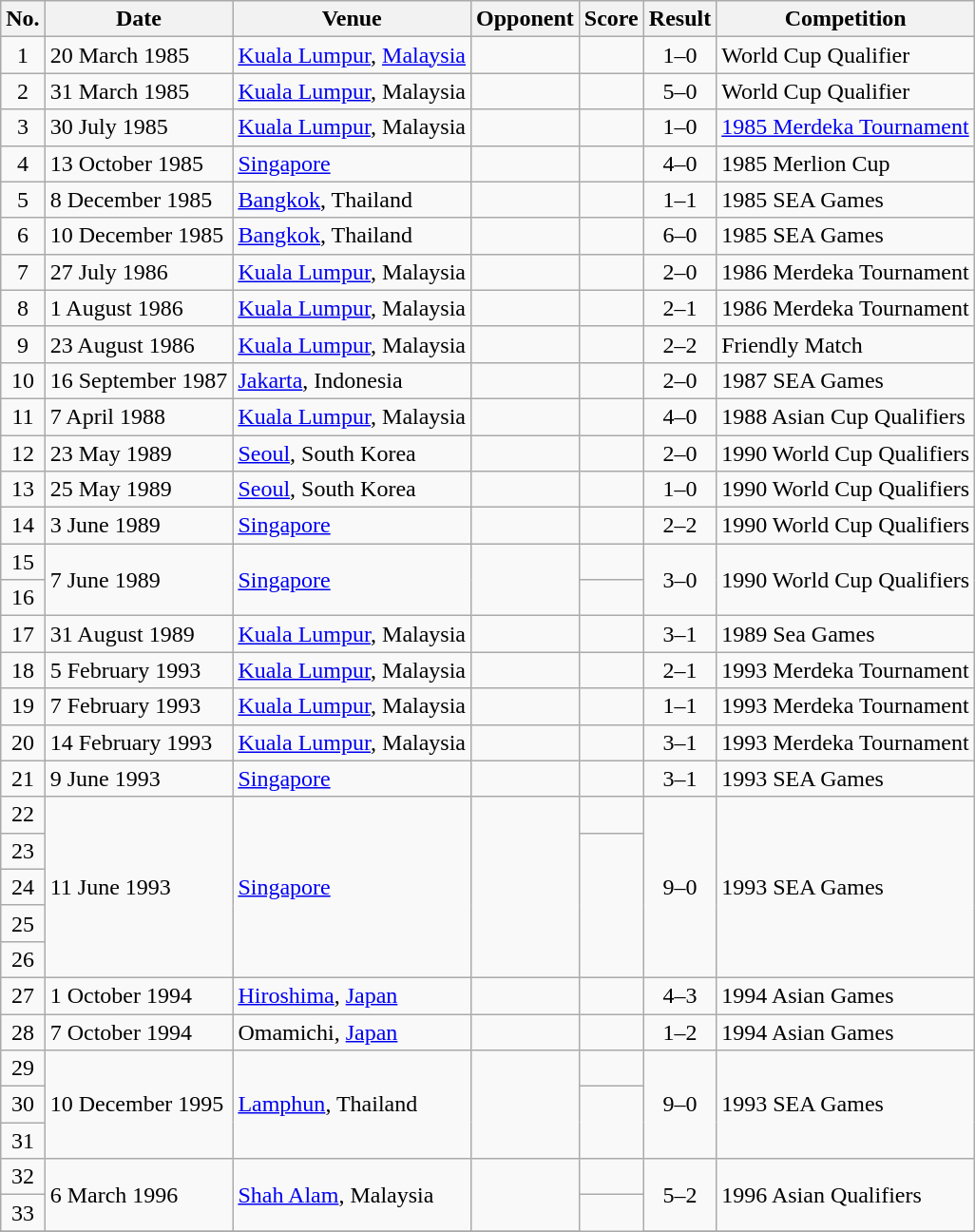<table class="wikitable sortable">
<tr>
<th scope="col">No.</th>
<th scope="col">Date</th>
<th scope="col">Venue</th>
<th scope="col">Opponent</th>
<th scope="col">Score</th>
<th scope="col">Result</th>
<th scope="col">Competition</th>
</tr>
<tr>
<td style="text-align:center">1</td>
<td>20 March 1985</td>
<td><a href='#'>Kuala Lumpur</a>, <a href='#'>Malaysia</a></td>
<td></td>
<td></td>
<td style="text-align:center">1–0</td>
<td>World Cup Qualifier</td>
</tr>
<tr>
<td style="text-align:center">2</td>
<td>31 March 1985</td>
<td><a href='#'>Kuala Lumpur</a>, Malaysia</td>
<td></td>
<td></td>
<td style="text-align:center">5–0</td>
<td>World Cup Qualifier</td>
</tr>
<tr>
<td style="text-align:center">3</td>
<td>30 July 1985</td>
<td><a href='#'>Kuala Lumpur</a>, Malaysia</td>
<td></td>
<td></td>
<td style="text-align:center">1–0</td>
<td><a href='#'>1985 Merdeka Tournament</a></td>
</tr>
<tr>
<td style="text-align:center">4</td>
<td>13 October 1985</td>
<td><a href='#'>Singapore</a></td>
<td></td>
<td></td>
<td style="text-align:center">4–0</td>
<td>1985 Merlion Cup</td>
</tr>
<tr>
<td style="text-align:center">5</td>
<td>8  December 1985</td>
<td><a href='#'>Bangkok</a>, Thailand</td>
<td></td>
<td></td>
<td style="text-align:center">1–1</td>
<td>1985 SEA Games</td>
</tr>
<tr>
<td style="text-align:center">6</td>
<td>10  December 1985</td>
<td><a href='#'>Bangkok</a>, Thailand</td>
<td></td>
<td></td>
<td style="text-align:center">6–0</td>
<td>1985 SEA Games</td>
</tr>
<tr>
<td style="text-align:center">7</td>
<td>27 July 1986</td>
<td><a href='#'>Kuala Lumpur</a>, Malaysia</td>
<td></td>
<td></td>
<td style="text-align:center">2–0</td>
<td>1986 Merdeka Tournament</td>
</tr>
<tr>
<td style="text-align:center">8</td>
<td>1  August 1986</td>
<td><a href='#'>Kuala Lumpur</a>, Malaysia</td>
<td></td>
<td></td>
<td style="text-align:center">2–1</td>
<td>1986 Merdeka Tournament</td>
</tr>
<tr>
<td style="text-align:center">9</td>
<td>23 August 1986</td>
<td><a href='#'>Kuala Lumpur</a>, Malaysia</td>
<td></td>
<td></td>
<td style="text-align:center">2–2</td>
<td>Friendly Match</td>
</tr>
<tr>
<td style="text-align:center">10</td>
<td>16 September 1987</td>
<td><a href='#'>Jakarta</a>, Indonesia</td>
<td></td>
<td></td>
<td style="text-align:center">2–0</td>
<td>1987 SEA Games</td>
</tr>
<tr>
<td style="text-align:center">11</td>
<td>7 April 1988</td>
<td><a href='#'>Kuala Lumpur</a>, Malaysia</td>
<td></td>
<td></td>
<td style="text-align:center">4–0</td>
<td>1988 Asian Cup Qualifiers</td>
</tr>
<tr>
<td style="text-align:center">12</td>
<td>23 May 1989</td>
<td><a href='#'>Seoul</a>, South Korea</td>
<td></td>
<td></td>
<td style="text-align:center">2–0</td>
<td>1990 World Cup Qualifiers</td>
</tr>
<tr>
<td style="text-align:center">13</td>
<td>25 May 1989</td>
<td><a href='#'>Seoul</a>, South Korea</td>
<td></td>
<td></td>
<td style="text-align:center">1–0</td>
<td>1990 World Cup Qualifiers</td>
</tr>
<tr>
<td style="text-align:center">14</td>
<td>3 June 1989</td>
<td><a href='#'>Singapore</a></td>
<td></td>
<td></td>
<td style="text-align:center">2–2</td>
<td>1990 World Cup Qualifiers</td>
</tr>
<tr>
<td style="text-align:center">15</td>
<td rowspan="2">7 June 1989</td>
<td rowspan="2"><a href='#'>Singapore</a></td>
<td rowspan="2"></td>
<td></td>
<td rowspan="2" style="text-align:center">3–0</td>
<td rowspan="2">1990 World Cup Qualifiers</td>
</tr>
<tr>
<td style="text-align:center">16</td>
</tr>
<tr>
<td style="text-align:center">17</td>
<td>31 August 1989</td>
<td><a href='#'>Kuala Lumpur</a>, Malaysia</td>
<td></td>
<td></td>
<td style="text-align:center">3–1</td>
<td>1989 Sea Games</td>
</tr>
<tr>
<td style="text-align:center">18</td>
<td>5 February 1993</td>
<td><a href='#'>Kuala Lumpur</a>, Malaysia</td>
<td></td>
<td></td>
<td style="text-align:center">2–1</td>
<td>1993 Merdeka Tournament</td>
</tr>
<tr>
<td style="text-align:center">19</td>
<td>7 February 1993</td>
<td><a href='#'>Kuala Lumpur</a>, Malaysia</td>
<td></td>
<td></td>
<td style="text-align:center">1–1</td>
<td>1993 Merdeka Tournament</td>
</tr>
<tr>
<td style="text-align:center">20</td>
<td>14 February 1993</td>
<td><a href='#'>Kuala Lumpur</a>, Malaysia</td>
<td></td>
<td></td>
<td style="text-align:center">3–1</td>
<td>1993 Merdeka Tournament</td>
</tr>
<tr>
<td style="text-align:center">21</td>
<td>9 June 1993</td>
<td><a href='#'>Singapore</a></td>
<td></td>
<td></td>
<td style="text-align:center">3–1</td>
<td>1993 SEA Games</td>
</tr>
<tr>
<td style="text-align:center">22</td>
<td rowspan="5">11 June 1993</td>
<td rowspan="5"><a href='#'>Singapore</a></td>
<td rowspan="5"></td>
<td></td>
<td rowspan="5" style="text-align:center">9–0</td>
<td rowspan="5">1993 SEA Games</td>
</tr>
<tr>
<td style="text-align:center">23</td>
</tr>
<tr>
<td style="text-align:center">24</td>
</tr>
<tr>
<td style="text-align:center">25</td>
</tr>
<tr>
<td style="text-align:center">26</td>
</tr>
<tr>
<td style="text-align:center">27</td>
<td>1 October 1994</td>
<td><a href='#'>Hiroshima</a>, <a href='#'>Japan</a></td>
<td></td>
<td></td>
<td style="text-align:center">4–3</td>
<td>1994 Asian Games</td>
</tr>
<tr>
<td style="text-align:center">28</td>
<td>7 October 1994</td>
<td>Omamichi, <a href='#'>Japan</a></td>
<td></td>
<td></td>
<td style="text-align:center">1–2</td>
<td>1994 Asian Games</td>
</tr>
<tr>
<td style="text-align:center">29</td>
<td rowspan="3">10 December 1995</td>
<td rowspan="3"><a href='#'>Lamphun</a>, Thailand</td>
<td rowspan="3"></td>
<td></td>
<td rowspan="3" style="text-align:center">9–0</td>
<td rowspan="3">1993 SEA Games</td>
</tr>
<tr>
<td style="text-align:center">30</td>
</tr>
<tr>
<td style="text-align:center">31</td>
</tr>
<tr>
<td style="text-align:center">32</td>
<td rowspan="2">6 March 1996</td>
<td rowspan="2"><a href='#'>Shah Alam</a>, Malaysia</td>
<td rowspan="2"></td>
<td></td>
<td rowspan="2" style="text-align:center">5–2</td>
<td rowspan="2">1996 Asian Qualifiers</td>
</tr>
<tr>
<td style="text-align:center">33</td>
</tr>
<tr>
</tr>
</table>
